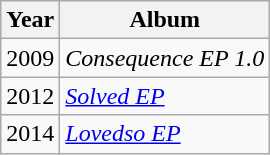<table class="wikitable" text-align: center">
<tr>
<th>Year</th>
<th>Album</th>
</tr>
<tr>
<td>2009</td>
<td><em>Consequence EP 1.0</em></td>
</tr>
<tr>
<td>2012</td>
<td><em><a href='#'>Solved EP</a></em></td>
</tr>
<tr>
<td>2014</td>
<td><em><a href='#'>Lovedso EP</a></em></td>
</tr>
</table>
